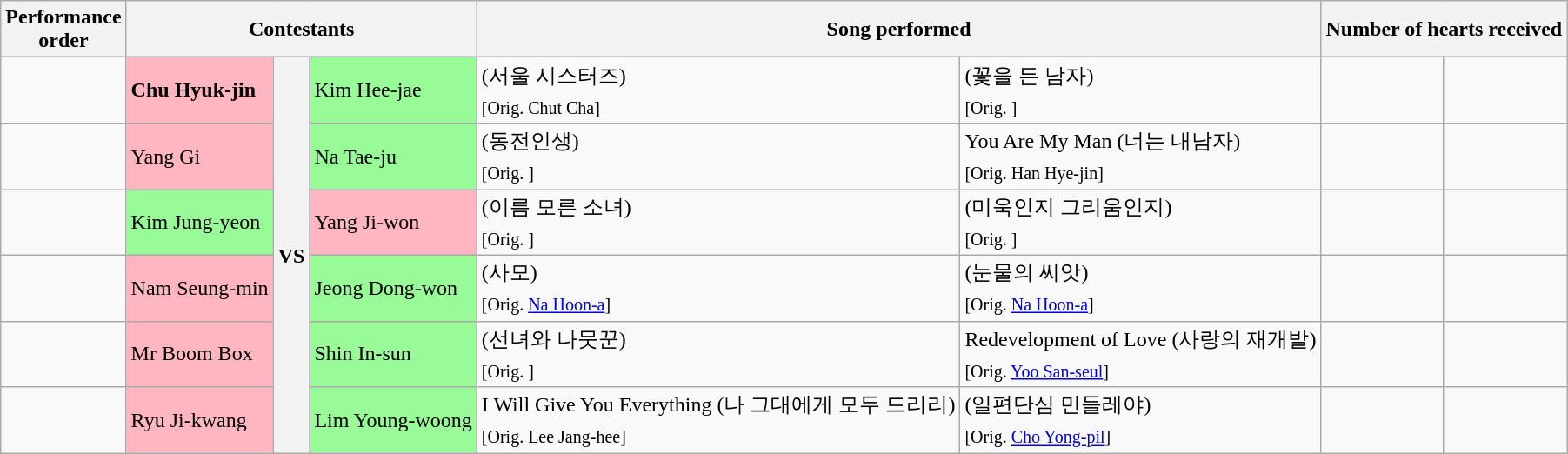<table class=wikitable>
<tr>
<th>Performance<br>order</th>
<th colspan=3>Contestants</th>
<th colspan=2>Song performed</th>
<th colspan=2>Number of hearts received</th>
</tr>
<tr>
<td></td>
<td bgcolor=lightpink><strong>Chu Hyuk-jin</strong></td>
<th rowspan="24">VS</th>
<td bgcolor=palegreen>Kim Hee-jae</td>
<td>(서울 시스터즈)<br><sub>[Orig. Chut Cha]</sub></td>
<td>(꽃을 든 남자)<br><sub>[Orig. ]</sub></td>
<td></td>
<td></td>
</tr>
<tr>
<td></td>
<td bgcolor=lightpink>Yang Gi</td>
<td bgcolor=palegreen>Na Tae-ju</td>
<td>(동전인생)<br><sub>[Orig. ]</sub></td>
<td>You Are My Man (너는 내남자)<br><sub>[Orig. Han Hye-jin]</sub></td>
<td></td>
<td></td>
</tr>
<tr>
<td></td>
<td bgcolor=palegreen>Kim Jung-yeon</td>
<td bgcolor=lightpink>Yang Ji-won</td>
<td>(이름 모른 소녀)<br><sub>[Orig. ]</sub></td>
<td>(미욱인지 그리움인지)<br><sub>[Orig. ]</sub></td>
<td></td>
<td></td>
</tr>
<tr>
<td></td>
<td bgcolor=lightpink>Nam Seung-min</td>
<td bgcolor=palegreen>Jeong Dong-won</td>
<td>(사모)<br><sub>[Orig. <a href='#'>Na Hoon-a</a>]</sub></td>
<td>(눈물의 씨앗)<br><sub>[Orig. <a href='#'>Na Hoon-a</a>]</sub></td>
<td></td>
<td></td>
</tr>
<tr>
<td></td>
<td bgcolor=lightpink>Mr Boom Box</td>
<td bgcolor=palegreen>Shin In-sun</td>
<td>(선녀와 나뭇꾼)<br><sub>[Orig. ]</sub></td>
<td>Redevelopment of Love (사랑의 재개발)<br><sub>[Orig. <a href='#'>Yoo San-seul</a>]</sub></td>
<td></td>
<td></td>
</tr>
<tr>
<td></td>
<td bgcolor=lightpink>Ryu Ji-kwang</td>
<td bgcolor=palegreen>Lim Young-woong</td>
<td>I Will Give You Everything (나 그대에게 모두 드리리)<br><sub>[Orig. Lee Jang-hee]</sub></td>
<td>(일편단심 민들레야)<br><sub>[Orig. <a href='#'>Cho Yong-pil</a>]</sub></td>
<td></td>
<td></td>
</tr>
</table>
